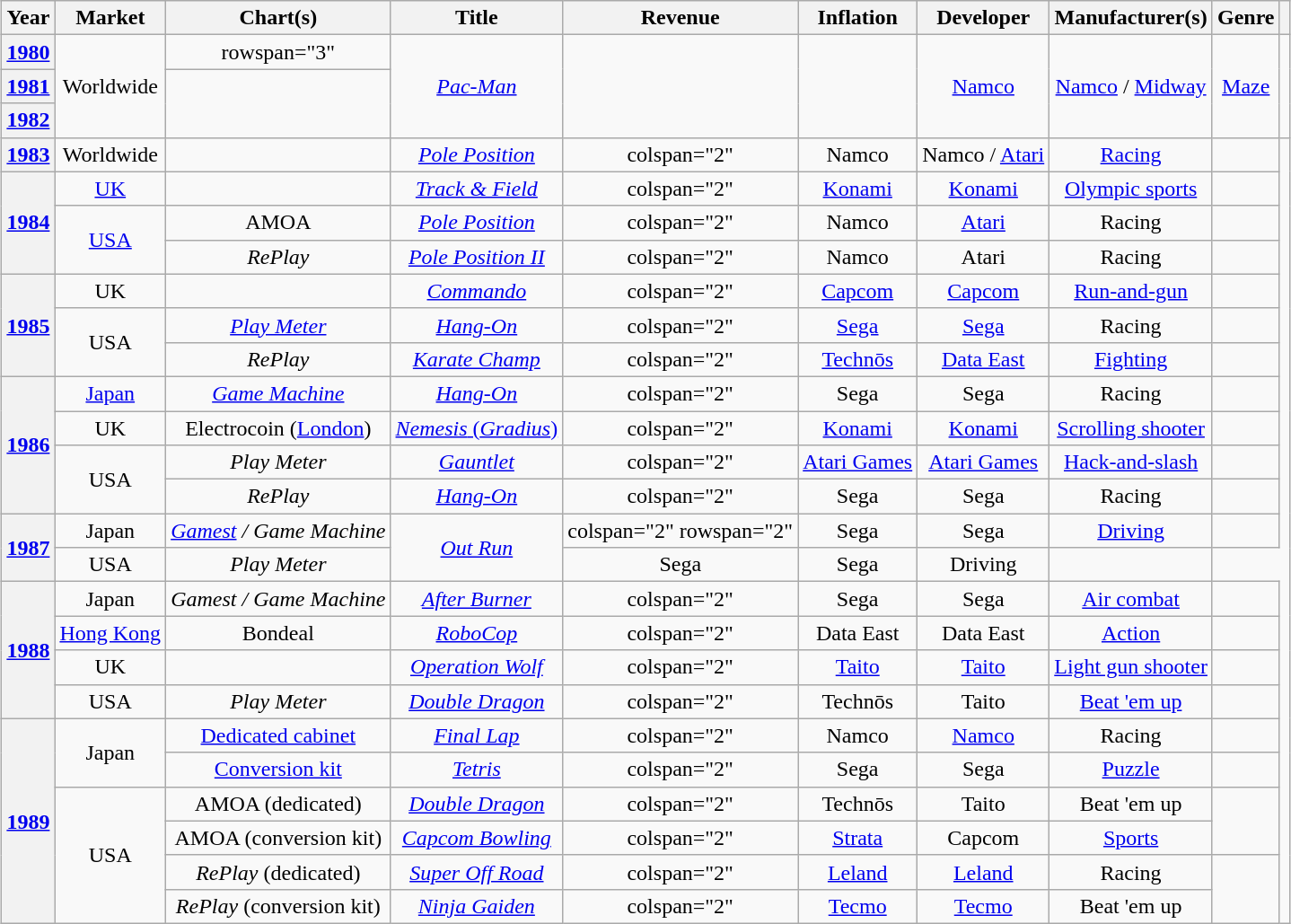<table class="wikitable sortable" style="text-align:center; margin:auto; margin:auto">
<tr>
<th>Year</th>
<th>Market</th>
<th>Chart(s)</th>
<th>Title</th>
<th>Revenue</th>
<th>Inflation</th>
<th>Developer</th>
<th>Manufacturer(s)</th>
<th>Genre</th>
<th class="unsortable"></th>
</tr>
<tr>
<th><a href='#'>1980</a></th>
<td rowspan="3">Worldwide</td>
<td>rowspan="3" </td>
<td rowspan="3"><em><a href='#'>Pac-Man</a></em></td>
<td rowspan="3"></td>
<td rowspan="3"></td>
<td rowspan="3"><a href='#'>Namco</a></td>
<td rowspan="3"><a href='#'>Namco</a> / <a href='#'>Midway</a></td>
<td rowspan="3"><a href='#'>Maze</a></td>
<td rowspan="3"></td>
</tr>
<tr>
<th><a href='#'>1981</a></th>
</tr>
<tr>
<th><a href='#'>1982</a></th>
</tr>
<tr>
<th><a href='#'>1983</a></th>
<td>Worldwide</td>
<td></td>
<td><em><a href='#'>Pole Position</a></em></td>
<td>colspan="2" </td>
<td>Namco</td>
<td>Namco / <a href='#'>Atari</a></td>
<td><a href='#'>Racing</a></td>
<td></td>
</tr>
<tr>
<th rowspan="3"><a href='#'>1984</a></th>
<td><a href='#'>UK</a></td>
<td></td>
<td><em><a href='#'>Track & Field</a></em></td>
<td>colspan="2" </td>
<td><a href='#'>Konami</a></td>
<td><a href='#'>Konami</a></td>
<td><a href='#'>Olympic sports</a></td>
<td></td>
</tr>
<tr>
<td rowspan="2"><a href='#'>USA</a></td>
<td>AMOA</td>
<td><em><a href='#'>Pole Position</a></em></td>
<td>colspan="2" </td>
<td>Namco</td>
<td><a href='#'>Atari</a></td>
<td>Racing</td>
<td></td>
</tr>
<tr>
<td><em>RePlay</em></td>
<td><em><a href='#'>Pole Position II</a></em></td>
<td>colspan="2" </td>
<td>Namco</td>
<td>Atari</td>
<td>Racing</td>
<td></td>
</tr>
<tr>
<th rowspan="3"><a href='#'>1985</a></th>
<td>UK</td>
<td></td>
<td><em><a href='#'>Commando</a></em></td>
<td>colspan="2" </td>
<td><a href='#'>Capcom</a></td>
<td><a href='#'>Capcom</a></td>
<td><a href='#'>Run-and-gun</a></td>
<td></td>
</tr>
<tr>
<td rowspan="2">USA</td>
<td><em><a href='#'>Play Meter</a></em></td>
<td><em><a href='#'>Hang-On</a></em></td>
<td>colspan="2" </td>
<td><a href='#'>Sega</a></td>
<td><a href='#'>Sega</a></td>
<td>Racing</td>
<td></td>
</tr>
<tr>
<td><em>RePlay</em></td>
<td><em><a href='#'>Karate Champ</a></em></td>
<td>colspan="2" </td>
<td><a href='#'>Technōs</a></td>
<td><a href='#'>Data East</a></td>
<td><a href='#'>Fighting</a></td>
<td></td>
</tr>
<tr>
<th rowspan="4"><a href='#'>1986</a></th>
<td><a href='#'>Japan</a></td>
<td><em><a href='#'>Game Machine</a></em></td>
<td><em><a href='#'>Hang-On</a></em></td>
<td>colspan="2" </td>
<td>Sega</td>
<td>Sega</td>
<td>Racing</td>
<td></td>
</tr>
<tr>
<td>UK</td>
<td>Electrocoin (<a href='#'>London</a>)</td>
<td><a href='#'><em>Nemesis</em> (<em>Gradius</em>)</a></td>
<td>colspan="2" </td>
<td><a href='#'>Konami</a></td>
<td><a href='#'>Konami</a></td>
<td><a href='#'>Scrolling shooter</a></td>
<td></td>
</tr>
<tr>
<td rowspan="2">USA</td>
<td><em>Play Meter</em></td>
<td><em><a href='#'>Gauntlet</a></em></td>
<td>colspan="2" </td>
<td><a href='#'>Atari Games</a></td>
<td><a href='#'>Atari Games</a></td>
<td><a href='#'>Hack-and-slash</a></td>
<td></td>
</tr>
<tr>
<td><em>RePlay</em></td>
<td><em><a href='#'>Hang-On</a></em></td>
<td>colspan="2" </td>
<td>Sega</td>
<td>Sega</td>
<td>Racing</td>
<td></td>
</tr>
<tr>
<th rowspan="2"><a href='#'>1987</a></th>
<td>Japan</td>
<td><em><a href='#'>Gamest</a> / Game Machine</em></td>
<td rowspan="2"><em><a href='#'>Out Run</a></em></td>
<td>colspan="2" rowspan="2" </td>
<td>Sega</td>
<td>Sega</td>
<td><a href='#'>Driving</a></td>
<td></td>
</tr>
<tr>
<td>USA</td>
<td><em>Play Meter</em></td>
<td>Sega</td>
<td>Sega</td>
<td>Driving</td>
<td></td>
</tr>
<tr>
<th rowspan="4"><a href='#'>1988</a></th>
<td>Japan</td>
<td><em>Gamest / Game Machine</em></td>
<td><em><a href='#'>After Burner</a></em></td>
<td>colspan="2" </td>
<td>Sega</td>
<td>Sega</td>
<td><a href='#'>Air combat</a></td>
<td></td>
</tr>
<tr>
<td><a href='#'>Hong Kong</a></td>
<td>Bondeal</td>
<td><em><a href='#'>RoboCop</a></em></td>
<td>colspan="2" </td>
<td>Data East</td>
<td>Data East</td>
<td><a href='#'>Action</a></td>
<td></td>
</tr>
<tr>
<td>UK</td>
<td></td>
<td><em><a href='#'>Operation Wolf</a></em></td>
<td>colspan="2" </td>
<td><a href='#'>Taito</a></td>
<td><a href='#'>Taito</a></td>
<td><a href='#'>Light gun shooter</a></td>
<td></td>
</tr>
<tr>
<td>USA</td>
<td><em>Play Meter</em></td>
<td><em><a href='#'>Double Dragon</a></em></td>
<td>colspan="2" </td>
<td>Technōs</td>
<td>Taito</td>
<td><a href='#'>Beat 'em up</a></td>
<td></td>
</tr>
<tr>
<th rowspan="6"><a href='#'>1989</a></th>
<td rowspan="2">Japan</td>
<td><a href='#'>Dedicated cabinet</a></td>
<td><em><a href='#'>Final Lap</a></em></td>
<td>colspan="2" </td>
<td>Namco</td>
<td><a href='#'>Namco</a></td>
<td>Racing</td>
<td></td>
</tr>
<tr>
<td><a href='#'>Conversion kit</a></td>
<td><em><a href='#'>Tetris</a></em></td>
<td>colspan="2" </td>
<td>Sega</td>
<td>Sega</td>
<td><a href='#'>Puzzle</a></td>
<td></td>
</tr>
<tr>
<td rowspan="4">USA</td>
<td>AMOA (dedicated)</td>
<td><em><a href='#'>Double Dragon</a></em></td>
<td>colspan="2" </td>
<td>Technōs</td>
<td>Taito</td>
<td>Beat 'em up</td>
<td rowspan="2"></td>
</tr>
<tr>
<td>AMOA (conversion kit)</td>
<td><em><a href='#'>Capcom Bowling</a></em></td>
<td>colspan="2" </td>
<td><a href='#'>Strata</a></td>
<td>Capcom</td>
<td><a href='#'>Sports</a></td>
</tr>
<tr>
<td><em>RePlay</em> (dedicated)</td>
<td><em><a href='#'>Super Off Road</a></em></td>
<td>colspan="2" </td>
<td><a href='#'>Leland</a></td>
<td><a href='#'>Leland</a></td>
<td>Racing</td>
<td rowspan="2"></td>
</tr>
<tr>
<td><em>RePlay</em> (conversion kit)</td>
<td><em><a href='#'>Ninja Gaiden</a></em></td>
<td>colspan="2" </td>
<td><a href='#'>Tecmo</a></td>
<td><a href='#'>Tecmo</a></td>
<td>Beat 'em up</td>
</tr>
</table>
